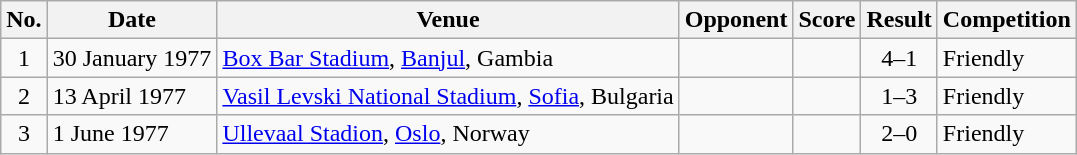<table class="wikitable sortable">
<tr>
<th scope="col">No.</th>
<th scope="col">Date</th>
<th scope="col">Venue</th>
<th scope="col">Opponent</th>
<th scope="col">Score</th>
<th scope="col">Result</th>
<th scope="col">Competition</th>
</tr>
<tr>
<td style="text-align:center">1</td>
<td>30 January 1977</td>
<td><a href='#'>Box Bar Stadium</a>, <a href='#'>Banjul</a>, Gambia</td>
<td></td>
<td></td>
<td style="text-align:center">4–1</td>
<td>Friendly</td>
</tr>
<tr>
<td style="text-align:center">2</td>
<td>13 April 1977</td>
<td><a href='#'>Vasil Levski National Stadium</a>, <a href='#'>Sofia</a>, Bulgaria</td>
<td></td>
<td></td>
<td style="text-align:center">1–3</td>
<td>Friendly</td>
</tr>
<tr>
<td style="text-align:center">3</td>
<td>1 June 1977</td>
<td><a href='#'>Ullevaal Stadion</a>, <a href='#'>Oslo</a>, Norway</td>
<td></td>
<td></td>
<td style="text-align:center">2–0</td>
<td>Friendly</td>
</tr>
</table>
